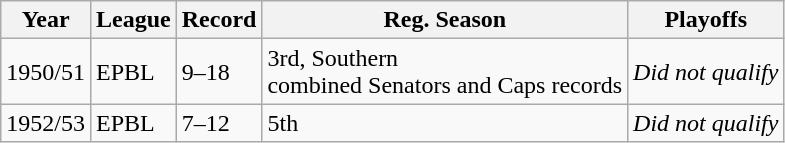<table class="wikitable">
<tr>
<th>Year</th>
<th>League</th>
<th>Record</th>
<th>Reg. Season</th>
<th>Playoffs</th>
</tr>
<tr>
<td>1950/51</td>
<td>EPBL</td>
<td>9–18<br></td>
<td>3rd, Southern<br>combined Senators and Caps records</td>
<td><em>Did not qualify</em></td>
</tr>
<tr>
<td>1952/53</td>
<td>EPBL</td>
<td>7–12</td>
<td>5th</td>
<td><em>Did not qualify</em></td>
</tr>
</table>
